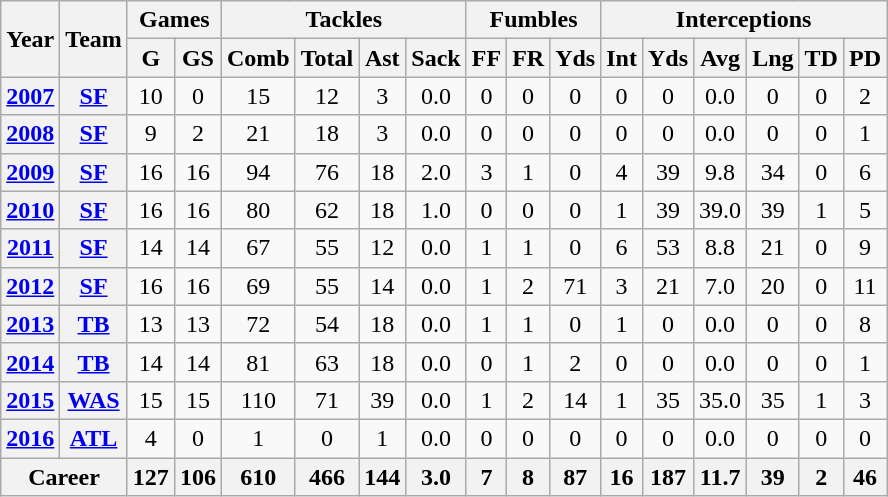<table class=wikitable style="text-align:center;">
<tr>
<th rowspan="2">Year</th>
<th rowspan="2">Team</th>
<th colspan="2">Games</th>
<th colspan="4">Tackles</th>
<th colspan="3">Fumbles</th>
<th colspan="6">Interceptions</th>
</tr>
<tr>
<th>G</th>
<th>GS</th>
<th>Comb</th>
<th>Total</th>
<th>Ast</th>
<th>Sack</th>
<th>FF</th>
<th>FR</th>
<th>Yds</th>
<th>Int</th>
<th>Yds</th>
<th>Avg</th>
<th>Lng</th>
<th>TD</th>
<th>PD</th>
</tr>
<tr>
<th><a href='#'>2007</a></th>
<th><a href='#'>SF</a></th>
<td>10</td>
<td>0</td>
<td>15</td>
<td>12</td>
<td>3</td>
<td>0.0</td>
<td>0</td>
<td>0</td>
<td>0</td>
<td>0</td>
<td>0</td>
<td>0.0</td>
<td>0</td>
<td>0</td>
<td>2</td>
</tr>
<tr>
<th><a href='#'>2008</a></th>
<th><a href='#'>SF</a></th>
<td>9</td>
<td>2</td>
<td>21</td>
<td>18</td>
<td>3</td>
<td>0.0</td>
<td>0</td>
<td>0</td>
<td>0</td>
<td>0</td>
<td>0</td>
<td>0.0</td>
<td>0</td>
<td>0</td>
<td>1</td>
</tr>
<tr>
<th><a href='#'>2009</a></th>
<th><a href='#'>SF</a></th>
<td>16</td>
<td>16</td>
<td>94</td>
<td>76</td>
<td>18</td>
<td>2.0</td>
<td>3</td>
<td>1</td>
<td>0</td>
<td>4</td>
<td>39</td>
<td>9.8</td>
<td>34</td>
<td>0</td>
<td>6</td>
</tr>
<tr>
<th><a href='#'>2010</a></th>
<th><a href='#'>SF</a></th>
<td>16</td>
<td>16</td>
<td>80</td>
<td>62</td>
<td>18</td>
<td>1.0</td>
<td>0</td>
<td>0</td>
<td>0</td>
<td>1</td>
<td>39</td>
<td>39.0</td>
<td>39</td>
<td>1</td>
<td>5</td>
</tr>
<tr>
<th><a href='#'>2011</a></th>
<th><a href='#'>SF</a></th>
<td>14</td>
<td>14</td>
<td>67</td>
<td>55</td>
<td>12</td>
<td>0.0</td>
<td>1</td>
<td>1</td>
<td>0</td>
<td>6</td>
<td>53</td>
<td>8.8</td>
<td>21</td>
<td>0</td>
<td>9</td>
</tr>
<tr>
<th><a href='#'>2012</a></th>
<th><a href='#'>SF</a></th>
<td>16</td>
<td>16</td>
<td>69</td>
<td>55</td>
<td>14</td>
<td>0.0</td>
<td>1</td>
<td>2</td>
<td>71</td>
<td>3</td>
<td>21</td>
<td>7.0</td>
<td>20</td>
<td>0</td>
<td>11</td>
</tr>
<tr>
<th><a href='#'>2013</a></th>
<th><a href='#'>TB</a></th>
<td>13</td>
<td>13</td>
<td>72</td>
<td>54</td>
<td>18</td>
<td>0.0</td>
<td>1</td>
<td>1</td>
<td>0</td>
<td>1</td>
<td>0</td>
<td>0.0</td>
<td>0</td>
<td>0</td>
<td>8</td>
</tr>
<tr>
<th><a href='#'>2014</a></th>
<th><a href='#'>TB</a></th>
<td>14</td>
<td>14</td>
<td>81</td>
<td>63</td>
<td>18</td>
<td>0.0</td>
<td>0</td>
<td>1</td>
<td>2</td>
<td>0</td>
<td>0</td>
<td>0.0</td>
<td>0</td>
<td>0</td>
<td>1</td>
</tr>
<tr>
<th><a href='#'>2015</a></th>
<th><a href='#'>WAS</a></th>
<td>15</td>
<td>15</td>
<td>110</td>
<td>71</td>
<td>39</td>
<td>0.0</td>
<td>1</td>
<td>2</td>
<td>14</td>
<td>1</td>
<td>35</td>
<td>35.0</td>
<td>35</td>
<td>1</td>
<td>3</td>
</tr>
<tr>
<th><a href='#'>2016</a></th>
<th><a href='#'>ATL</a></th>
<td>4</td>
<td>0</td>
<td>1</td>
<td>0</td>
<td>1</td>
<td>0.0</td>
<td>0</td>
<td>0</td>
<td>0</td>
<td>0</td>
<td>0</td>
<td>0.0</td>
<td>0</td>
<td>0</td>
<td>0</td>
</tr>
<tr class="sortbottom">
<th colspan=2>Career</th>
<th>127</th>
<th>106</th>
<th>610</th>
<th>466</th>
<th>144</th>
<th>3.0</th>
<th>7</th>
<th>8</th>
<th>87</th>
<th>16</th>
<th>187</th>
<th>11.7</th>
<th>39</th>
<th>2</th>
<th>46</th>
</tr>
</table>
